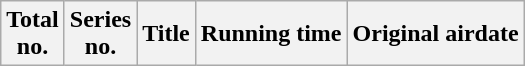<table class="wikitable plainrowheaders">
<tr>
<th>Total<br>no.</th>
<th>Series<br>no.</th>
<th>Title</th>
<th>Running time</th>
<th>Original airdate<br></th>
</tr>
</table>
